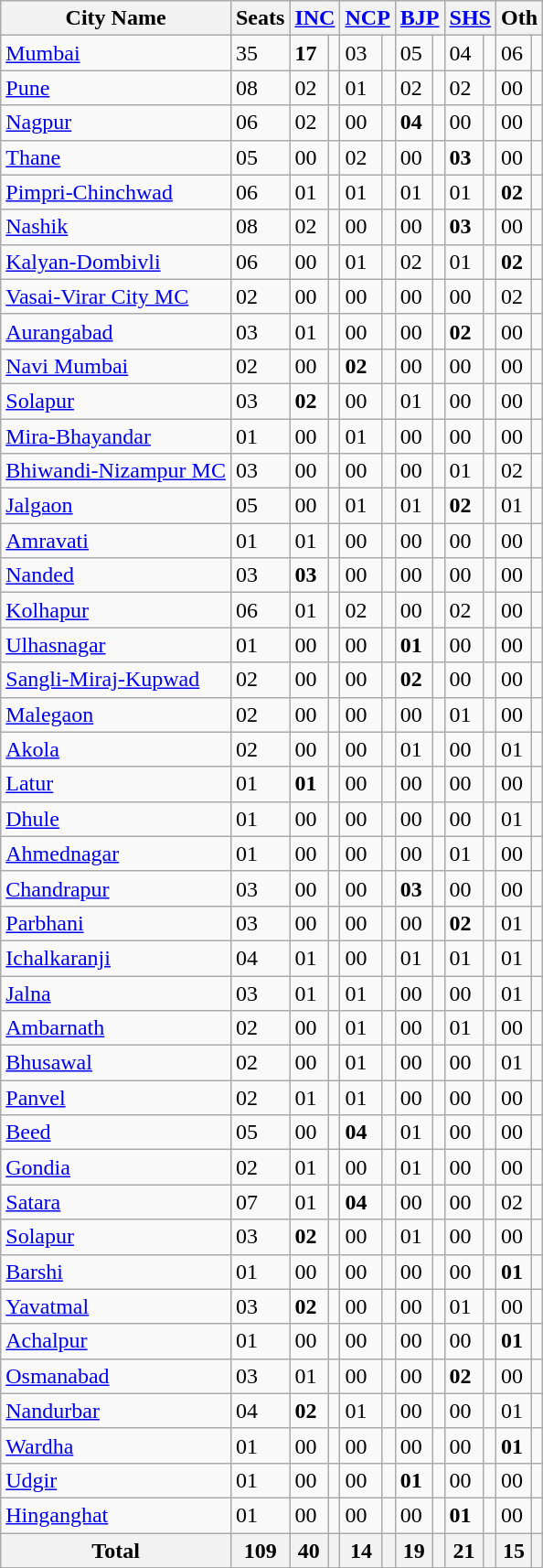<table class="wikitable sortable">
<tr>
<th>City Name</th>
<th>Seats</th>
<th colspan="2"><a href='#'>INC</a></th>
<th colspan="2"><a href='#'>NCP</a></th>
<th colspan="2"><a href='#'>BJP</a></th>
<th colspan="2"><a href='#'>SHS</a></th>
<th colspan="2">Oth</th>
</tr>
<tr>
<td><a href='#'>Mumbai</a></td>
<td>35</td>
<td><strong>17</strong></td>
<td></td>
<td>03</td>
<td></td>
<td>05</td>
<td></td>
<td>04</td>
<td></td>
<td>06</td>
<td></td>
</tr>
<tr>
<td><a href='#'>Pune</a></td>
<td>08</td>
<td>02</td>
<td></td>
<td>01</td>
<td></td>
<td>02</td>
<td></td>
<td>02</td>
<td></td>
<td>00</td>
<td></td>
</tr>
<tr>
<td><a href='#'>Nagpur</a></td>
<td>06</td>
<td>02</td>
<td></td>
<td>00</td>
<td></td>
<td><strong>04</strong></td>
<td></td>
<td>00</td>
<td></td>
<td>00</td>
<td></td>
</tr>
<tr>
<td><a href='#'>Thane</a></td>
<td>05</td>
<td>00</td>
<td></td>
<td>02</td>
<td></td>
<td>00</td>
<td></td>
<td><strong>03</strong></td>
<td></td>
<td>00</td>
<td></td>
</tr>
<tr>
<td><a href='#'>Pimpri-Chinchwad</a></td>
<td>06</td>
<td>01</td>
<td></td>
<td>01</td>
<td></td>
<td>01</td>
<td></td>
<td>01</td>
<td></td>
<td><strong>02</strong></td>
<td></td>
</tr>
<tr>
<td><a href='#'>Nashik</a></td>
<td>08</td>
<td>02</td>
<td></td>
<td>00</td>
<td></td>
<td>00</td>
<td></td>
<td><strong>03</strong></td>
<td></td>
<td>00</td>
<td></td>
</tr>
<tr>
<td><a href='#'>Kalyan-Dombivli</a></td>
<td>06</td>
<td>00</td>
<td></td>
<td>01</td>
<td></td>
<td>02</td>
<td></td>
<td>01</td>
<td></td>
<td><strong>02</strong></td>
<td></td>
</tr>
<tr>
<td><a href='#'>Vasai-Virar City MC</a></td>
<td>02</td>
<td>00</td>
<td></td>
<td>00</td>
<td></td>
<td>00</td>
<td></td>
<td>00</td>
<td></td>
<td>02</td>
<td></td>
</tr>
<tr>
<td><a href='#'>Aurangabad</a></td>
<td>03</td>
<td>01</td>
<td></td>
<td>00</td>
<td></td>
<td>00</td>
<td></td>
<td><strong>02</strong></td>
<td></td>
<td>00</td>
<td></td>
</tr>
<tr>
<td><a href='#'>Navi Mumbai</a></td>
<td>02</td>
<td>00</td>
<td></td>
<td><strong>02</strong></td>
<td></td>
<td>00</td>
<td></td>
<td>00</td>
<td></td>
<td>00</td>
<td></td>
</tr>
<tr>
<td><a href='#'>Solapur</a></td>
<td>03</td>
<td><strong>02</strong></td>
<td></td>
<td>00</td>
<td></td>
<td>01</td>
<td></td>
<td>00</td>
<td></td>
<td>00</td>
<td></td>
</tr>
<tr>
<td><a href='#'>Mira-Bhayandar</a></td>
<td>01</td>
<td>00</td>
<td></td>
<td>01</td>
<td></td>
<td>00</td>
<td></td>
<td>00</td>
<td></td>
<td>00</td>
<td></td>
</tr>
<tr>
<td><a href='#'>Bhiwandi-Nizampur MC</a></td>
<td>03</td>
<td>00</td>
<td></td>
<td>00</td>
<td></td>
<td>00</td>
<td></td>
<td>01</td>
<td></td>
<td>02</td>
<td></td>
</tr>
<tr>
<td><a href='#'>Jalgaon</a></td>
<td>05</td>
<td>00</td>
<td></td>
<td>01</td>
<td></td>
<td>01</td>
<td></td>
<td><strong>02</strong></td>
<td></td>
<td>01</td>
<td></td>
</tr>
<tr>
<td><a href='#'>Amravati</a></td>
<td>01</td>
<td>01</td>
<td></td>
<td>00</td>
<td></td>
<td>00</td>
<td></td>
<td>00</td>
<td></td>
<td>00</td>
<td></td>
</tr>
<tr>
<td><a href='#'>Nanded</a></td>
<td>03</td>
<td><strong>03</strong></td>
<td></td>
<td>00</td>
<td></td>
<td>00</td>
<td></td>
<td>00</td>
<td></td>
<td>00</td>
<td></td>
</tr>
<tr>
<td><a href='#'>Kolhapur</a></td>
<td>06</td>
<td>01</td>
<td></td>
<td>02</td>
<td></td>
<td>00</td>
<td></td>
<td>02</td>
<td></td>
<td>00</td>
<td></td>
</tr>
<tr>
<td><a href='#'>Ulhasnagar</a></td>
<td>01</td>
<td>00</td>
<td></td>
<td>00</td>
<td></td>
<td><strong>01</strong></td>
<td></td>
<td>00</td>
<td></td>
<td>00</td>
<td></td>
</tr>
<tr>
<td><a href='#'>Sangli-Miraj-Kupwad</a></td>
<td>02</td>
<td>00</td>
<td></td>
<td>00</td>
<td></td>
<td><strong>02</strong></td>
<td></td>
<td>00</td>
<td></td>
<td>00</td>
<td></td>
</tr>
<tr>
<td><a href='#'>Malegaon</a></td>
<td>02</td>
<td>00</td>
<td></td>
<td>00</td>
<td></td>
<td>00</td>
<td></td>
<td>01</td>
<td></td>
<td>00</td>
<td></td>
</tr>
<tr>
<td><a href='#'>Akola</a></td>
<td>02</td>
<td>00</td>
<td></td>
<td>00</td>
<td></td>
<td>01</td>
<td></td>
<td>00</td>
<td></td>
<td>01</td>
<td></td>
</tr>
<tr>
<td><a href='#'>Latur</a></td>
<td>01</td>
<td><strong>01</strong></td>
<td></td>
<td>00</td>
<td></td>
<td>00</td>
<td></td>
<td>00</td>
<td></td>
<td>00</td>
<td></td>
</tr>
<tr>
<td><a href='#'>Dhule</a></td>
<td>01</td>
<td>00</td>
<td></td>
<td>00</td>
<td></td>
<td>00</td>
<td></td>
<td>00</td>
<td></td>
<td>01</td>
<td></td>
</tr>
<tr>
<td><a href='#'>Ahmednagar</a></td>
<td>01</td>
<td>00</td>
<td></td>
<td>00</td>
<td></td>
<td>00</td>
<td></td>
<td>01</td>
<td></td>
<td>00</td>
<td></td>
</tr>
<tr>
<td><a href='#'>Chandrapur</a></td>
<td>03</td>
<td>00</td>
<td></td>
<td>00</td>
<td></td>
<td><strong>03</strong></td>
<td></td>
<td>00</td>
<td></td>
<td>00</td>
<td></td>
</tr>
<tr>
<td><a href='#'>Parbhani</a></td>
<td>03</td>
<td>00</td>
<td></td>
<td>00</td>
<td></td>
<td>00</td>
<td></td>
<td><strong>02</strong></td>
<td></td>
<td>01</td>
<td></td>
</tr>
<tr>
<td><a href='#'>Ichalkaranji</a></td>
<td>04</td>
<td>01</td>
<td></td>
<td>00</td>
<td></td>
<td>01</td>
<td></td>
<td>01</td>
<td></td>
<td>01</td>
<td></td>
</tr>
<tr>
<td><a href='#'>Jalna</a></td>
<td>03</td>
<td>01</td>
<td></td>
<td>01</td>
<td></td>
<td>00</td>
<td></td>
<td>00</td>
<td></td>
<td>01</td>
<td></td>
</tr>
<tr>
<td><a href='#'>Ambarnath</a></td>
<td>02</td>
<td>00</td>
<td></td>
<td>01</td>
<td></td>
<td>00</td>
<td></td>
<td>01</td>
<td></td>
<td>00</td>
<td></td>
</tr>
<tr>
<td><a href='#'>Bhusawal</a></td>
<td>02</td>
<td>00</td>
<td></td>
<td>01</td>
<td></td>
<td>00</td>
<td></td>
<td>00</td>
<td></td>
<td>01</td>
<td></td>
</tr>
<tr>
<td><a href='#'>Panvel</a></td>
<td>02</td>
<td>01</td>
<td></td>
<td>01</td>
<td></td>
<td>00</td>
<td></td>
<td>00</td>
<td></td>
<td>00</td>
<td></td>
</tr>
<tr>
<td><a href='#'>Beed</a></td>
<td>05</td>
<td>00</td>
<td></td>
<td><strong>04</strong></td>
<td></td>
<td>01</td>
<td></td>
<td>00</td>
<td></td>
<td>00</td>
<td></td>
</tr>
<tr>
<td><a href='#'>Gondia</a></td>
<td>02</td>
<td>01</td>
<td></td>
<td>00</td>
<td></td>
<td>01</td>
<td></td>
<td>00</td>
<td></td>
<td>00</td>
<td></td>
</tr>
<tr>
<td><a href='#'>Satara</a></td>
<td>07</td>
<td>01</td>
<td></td>
<td><strong>04</strong></td>
<td></td>
<td>00</td>
<td></td>
<td>00</td>
<td></td>
<td>02</td>
<td></td>
</tr>
<tr>
<td><a href='#'>Solapur</a></td>
<td>03</td>
<td><strong>02</strong></td>
<td></td>
<td>00</td>
<td></td>
<td>01</td>
<td></td>
<td>00</td>
<td></td>
<td>00</td>
<td></td>
</tr>
<tr>
<td><a href='#'>Barshi</a></td>
<td>01</td>
<td>00</td>
<td></td>
<td>00</td>
<td></td>
<td>00</td>
<td></td>
<td>00</td>
<td></td>
<td><strong>01</strong></td>
<td></td>
</tr>
<tr>
<td><a href='#'>Yavatmal</a></td>
<td>03</td>
<td><strong>02</strong></td>
<td></td>
<td>00</td>
<td></td>
<td>00</td>
<td></td>
<td>01</td>
<td></td>
<td>00</td>
<td></td>
</tr>
<tr>
<td><a href='#'>Achalpur</a></td>
<td>01</td>
<td>00</td>
<td></td>
<td>00</td>
<td></td>
<td>00</td>
<td></td>
<td>00</td>
<td></td>
<td><strong>01</strong></td>
<td></td>
</tr>
<tr>
<td><a href='#'>Osmanabad</a></td>
<td>03</td>
<td>01</td>
<td></td>
<td>00</td>
<td></td>
<td>00</td>
<td></td>
<td><strong>02</strong></td>
<td></td>
<td>00</td>
<td></td>
</tr>
<tr>
<td><a href='#'>Nandurbar</a></td>
<td>04</td>
<td><strong>02</strong></td>
<td></td>
<td>01</td>
<td></td>
<td>00</td>
<td></td>
<td>00</td>
<td></td>
<td>01</td>
<td></td>
</tr>
<tr>
<td><a href='#'>Wardha</a></td>
<td>01</td>
<td>00</td>
<td></td>
<td>00</td>
<td></td>
<td>00</td>
<td></td>
<td>00</td>
<td></td>
<td><strong>01</strong></td>
<td></td>
</tr>
<tr>
<td><a href='#'>Udgir</a></td>
<td>01</td>
<td>00</td>
<td></td>
<td>00</td>
<td></td>
<td><strong>01</strong></td>
<td></td>
<td>00</td>
<td></td>
<td>00</td>
<td></td>
</tr>
<tr>
<td><a href='#'>Hinganghat</a></td>
<td>01</td>
<td>00</td>
<td></td>
<td>00</td>
<td></td>
<td>00</td>
<td></td>
<td><strong>01</strong></td>
<td></td>
<td>00</td>
<td></td>
</tr>
<tr>
<th>Total</th>
<th>109</th>
<th>40</th>
<th></th>
<th>14</th>
<th></th>
<th>19</th>
<th></th>
<th>21</th>
<th></th>
<th>15</th>
<th></th>
</tr>
</table>
